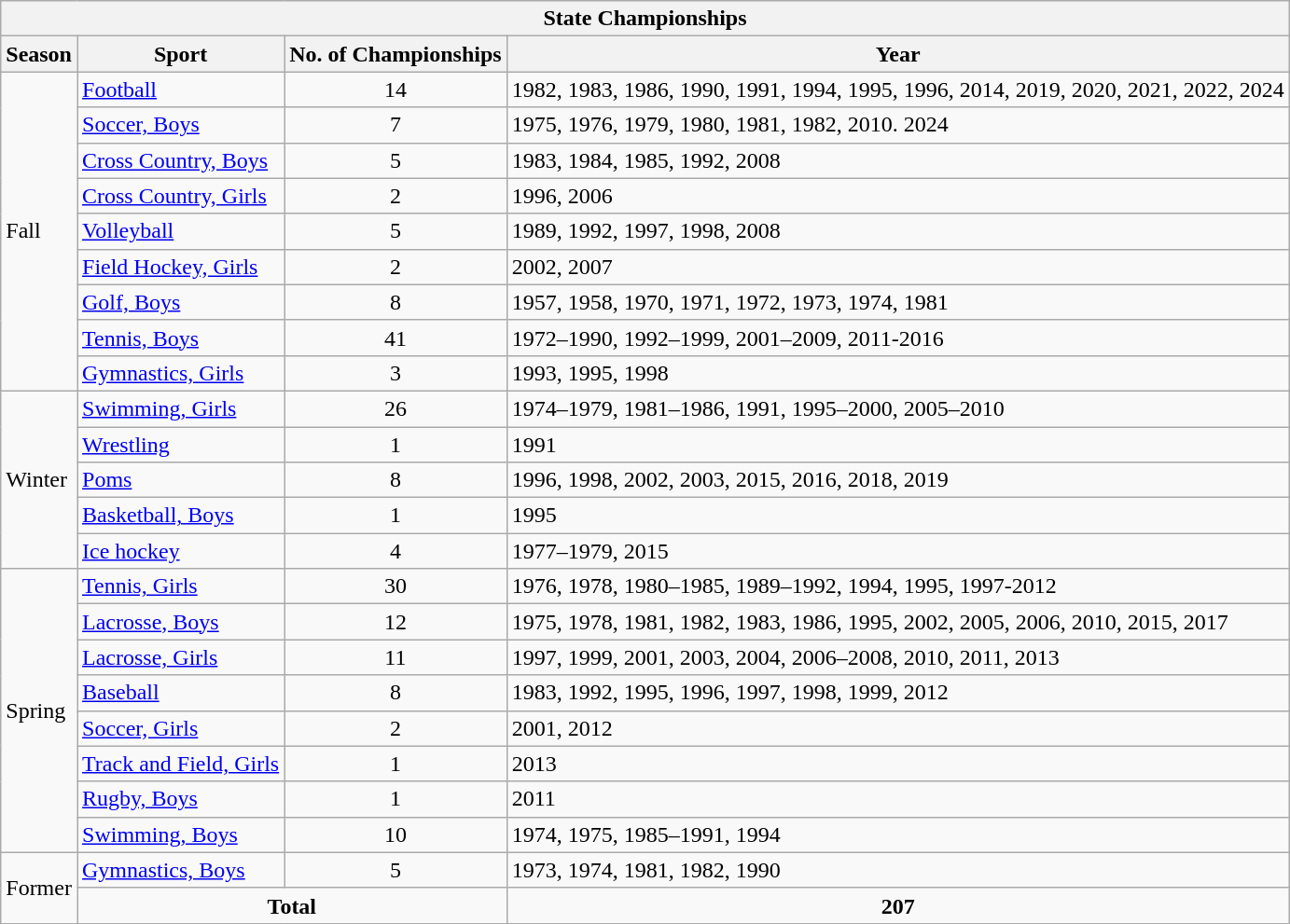<table class="wikitable">
<tr>
<th colspan="4">State Championships</th>
</tr>
<tr>
<th>Season</th>
<th>Sport</th>
<th>No. of Championships</th>
<th>Year</th>
</tr>
<tr>
<td rowspan="9">Fall</td>
<td><a href='#'>Football</a></td>
<td style="text-align:center;">14</td>
<td>1982, 1983, 1986, 1990, 1991, 1994, 1995, 1996, 2014, 2019, 2020, 2021, 2022, 2024</td>
</tr>
<tr>
<td><a href='#'>Soccer, Boys</a></td>
<td style="text-align:center;">7</td>
<td>1975, 1976, 1979, 1980, 1981, 1982, 2010. 2024</td>
</tr>
<tr>
<td><a href='#'>Cross Country, Boys</a></td>
<td style="text-align:center;">5</td>
<td>1983, 1984, 1985, 1992, 2008</td>
</tr>
<tr>
<td><a href='#'>Cross Country, Girls</a></td>
<td style="text-align:center;">2</td>
<td>1996, 2006</td>
</tr>
<tr>
<td><a href='#'>Volleyball</a></td>
<td style="text-align:center;">5</td>
<td>1989, 1992, 1997, 1998, 2008</td>
</tr>
<tr>
<td><a href='#'>Field Hockey, Girls</a></td>
<td style="text-align:center;">2</td>
<td>2002, 2007</td>
</tr>
<tr>
<td><a href='#'>Golf, Boys</a></td>
<td style="text-align:center;">8</td>
<td>1957, 1958, 1970, 1971, 1972, 1973, 1974, 1981</td>
</tr>
<tr>
<td><a href='#'>Tennis, Boys</a></td>
<td style="text-align:center;">41</td>
<td>1972–1990, 1992–1999, 2001–2009, 2011-2016</td>
</tr>
<tr>
<td><a href='#'>Gymnastics, Girls</a></td>
<td style="text-align:center;">3</td>
<td>1993, 1995, 1998</td>
</tr>
<tr>
<td rowspan="5">Winter</td>
<td><a href='#'>Swimming, Girls</a></td>
<td style="text-align:center;">26</td>
<td>1974–1979, 1981–1986, 1991, 1995–2000, 2005–2010</td>
</tr>
<tr>
<td><a href='#'>Wrestling</a></td>
<td style="text-align:center;">1</td>
<td>1991</td>
</tr>
<tr>
<td><a href='#'>Poms</a></td>
<td style="text-align:center;">8</td>
<td>1996, 1998, 2002, 2003, 2015, 2016, 2018, 2019</td>
</tr>
<tr>
<td><a href='#'>Basketball, Boys</a></td>
<td style="text-align:center;">1</td>
<td>1995</td>
</tr>
<tr>
<td><a href='#'>Ice hockey</a></td>
<td style="text-align:center;">4</td>
<td>1977–1979, 2015</td>
</tr>
<tr>
<td rowspan="8">Spring</td>
<td><a href='#'>Tennis, Girls</a></td>
<td style="text-align:center;">30</td>
<td>1976, 1978, 1980–1985, 1989–1992, 1994, 1995, 1997-2012</td>
</tr>
<tr>
<td><a href='#'>Lacrosse, Boys</a></td>
<td style="text-align:center;">12</td>
<td>1975, 1978, 1981, 1982, 1983, 1986, 1995, 2002, 2005, 2006, 2010, 2015, 2017</td>
</tr>
<tr>
<td><a href='#'>Lacrosse, Girls</a></td>
<td style="text-align:center;">11</td>
<td>1997, 1999, 2001, 2003, 2004, 2006–2008, 2010, 2011, 2013</td>
</tr>
<tr>
<td><a href='#'>Baseball</a></td>
<td style="text-align:center;">8</td>
<td>1983, 1992, 1995, 1996, 1997, 1998, 1999, 2012</td>
</tr>
<tr>
<td><a href='#'>Soccer, Girls</a></td>
<td style="text-align:center;">2</td>
<td>2001, 2012</td>
</tr>
<tr>
<td><a href='#'>Track and Field, Girls</a></td>
<td style="text-align:center;">1</td>
<td>2013</td>
</tr>
<tr>
<td><a href='#'>Rugby, Boys</a></td>
<td style="text-align:center;">1</td>
<td>2011</td>
</tr>
<tr>
<td><a href='#'>Swimming, Boys</a></td>
<td style="text-align:center;">10</td>
<td>1974, 1975, 1985–1991, 1994</td>
</tr>
<tr>
<td rowspan="2">Former</td>
<td><a href='#'>Gymnastics, Boys</a></td>
<td style="text-align:center;">5</td>
<td>1973, 1974, 1981, 1982, 1990</td>
</tr>
<tr style="text-align:center;">
<td colspan="2"><strong>Total</strong></td>
<td style="text-align:center;"><strong>207</strong></td>
</tr>
<tr>
</tr>
</table>
